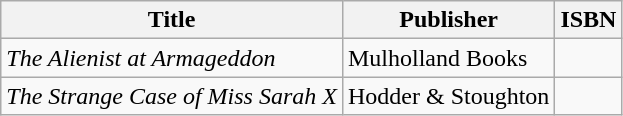<table class="wikitable">
<tr>
<th>Title</th>
<th>Publisher</th>
<th>ISBN</th>
</tr>
<tr>
<td><em>The Alienist at Armageddon</em></td>
<td>Mulholland Books</td>
<td></td>
</tr>
<tr>
<td><em>The Strange Case of Miss Sarah X</em></td>
<td>Hodder & Stoughton</td>
<td></td>
</tr>
</table>
